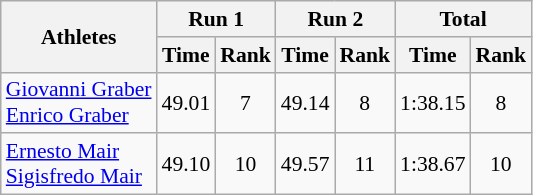<table class="wikitable" border="1" style="font-size:90%">
<tr>
<th rowspan="2">Athletes</th>
<th colspan="2">Run 1</th>
<th colspan="2">Run 2</th>
<th colspan="2">Total</th>
</tr>
<tr>
<th>Time</th>
<th>Rank</th>
<th>Time</th>
<th>Rank</th>
<th>Time</th>
<th>Rank</th>
</tr>
<tr>
<td><a href='#'>Giovanni Graber</a><br><a href='#'>Enrico Graber</a></td>
<td align="center">49.01</td>
<td align="center">7</td>
<td align="center">49.14</td>
<td align="center">8</td>
<td align="center">1:38.15</td>
<td align="center">8</td>
</tr>
<tr>
<td><a href='#'>Ernesto Mair</a><br><a href='#'>Sigisfredo Mair</a></td>
<td align="center">49.10</td>
<td align="center">10</td>
<td align="center">49.57</td>
<td align="center">11</td>
<td align="center">1:38.67</td>
<td align="center">10</td>
</tr>
</table>
